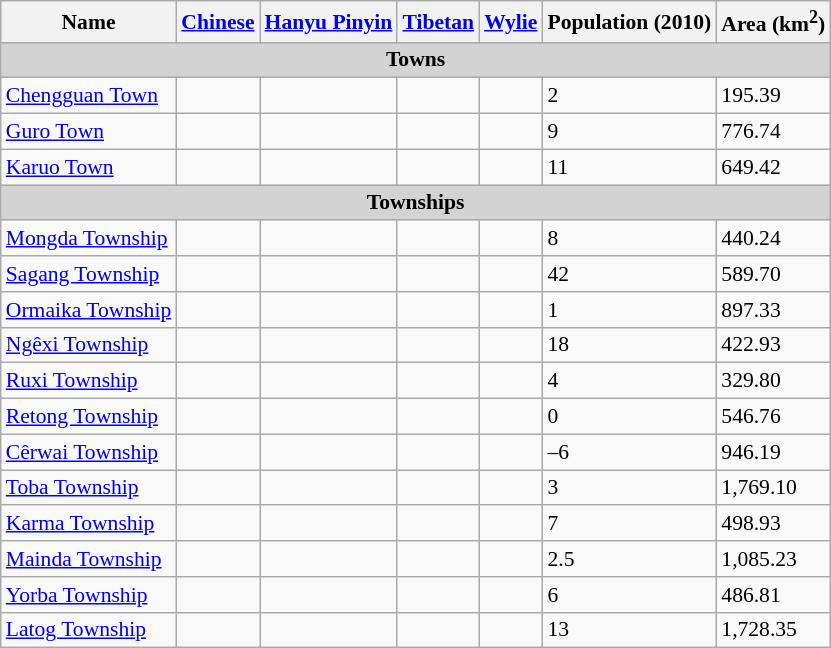<table class="wikitable"  style="font-size:90%;" align=center>
<tr>
<th>Name</th>
<th><a href='#'>Chinese</a></th>
<th><a href='#'>Hanyu Pinyin</a></th>
<th><a href='#'>Tibetan</a></th>
<th><a href='#'>Wylie</a></th>
<th>Population (2010)</th>
<th>Area (km<sup>2</sup>)</th>
</tr>
<tr --------->
<td colspan="7"  style="text-align:center; background:#d3d3d3;"><strong>Towns</strong></td>
</tr>
<tr --------->
<td><a href='#'>Chengguan Town</a></td>
<td></td>
<td></td>
<td></td>
<td></td>
<td>2</td>
<td>195.39</td>
</tr>
<tr>
<td><a href='#'>Guro Town</a></td>
<td></td>
<td></td>
<td></td>
<td></td>
<td>9</td>
<td>776.74</td>
</tr>
<tr>
<td><a href='#'>Karuo Town</a></td>
<td></td>
<td></td>
<td></td>
<td></td>
<td>11</td>
<td>649.42</td>
</tr>
<tr --------->
<td colspan="7"  style="text-align:center; background:#d3d3d3;"><strong>Townships</strong></td>
</tr>
<tr --------->
<td><a href='#'>Mongda Township</a></td>
<td></td>
<td></td>
<td></td>
<td></td>
<td>8</td>
<td>440.24</td>
</tr>
<tr>
<td><a href='#'>Sagang Township</a></td>
<td></td>
<td></td>
<td></td>
<td></td>
<td>42</td>
<td>589.70</td>
</tr>
<tr>
<td><a href='#'>Ormaika Township</a></td>
<td></td>
<td></td>
<td></td>
<td></td>
<td>1</td>
<td>897.33</td>
</tr>
<tr>
<td><a href='#'>Ngêxi Township</a></td>
<td></td>
<td></td>
<td></td>
<td></td>
<td>18</td>
<td>422.93</td>
</tr>
<tr>
<td><a href='#'>Ruxi Township</a></td>
<td></td>
<td></td>
<td></td>
<td></td>
<td>4</td>
<td>329.80</td>
</tr>
<tr>
<td><a href='#'>Retong Township</a></td>
<td></td>
<td></td>
<td></td>
<td></td>
<td>0</td>
<td>546.76</td>
</tr>
<tr>
<td><a href='#'>Cêrwai Township</a></td>
<td></td>
<td></td>
<td></td>
<td></td>
<td>–6</td>
<td>946.19</td>
</tr>
<tr>
<td><a href='#'>Toba Township</a></td>
<td></td>
<td></td>
<td></td>
<td></td>
<td>3</td>
<td>1,769.10</td>
</tr>
<tr>
<td><a href='#'>Karma Township</a></td>
<td></td>
<td></td>
<td></td>
<td></td>
<td>7</td>
<td>498.93</td>
</tr>
<tr>
<td><a href='#'>Mainda Township</a></td>
<td></td>
<td></td>
<td></td>
<td></td>
<td>2.5</td>
<td>1,085.23</td>
</tr>
<tr>
<td><a href='#'>Yorba Township</a></td>
<td></td>
<td></td>
<td></td>
<td></td>
<td>6</td>
<td>486.81</td>
</tr>
<tr>
<td><a href='#'>Latog Township</a></td>
<td></td>
<td></td>
<td></td>
<td></td>
<td>13</td>
<td>1,728.35</td>
</tr>
</table>
